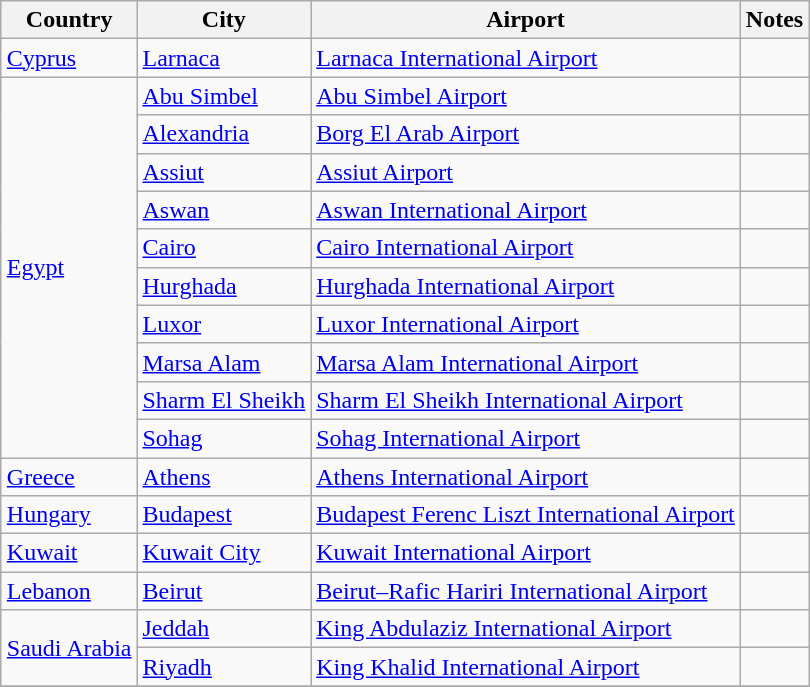<table class="sortable wikitable" style="margin:1em auto;">
<tr>
<th>Country</th>
<th>City</th>
<th>Airport</th>
<th>Notes</th>
</tr>
<tr>
<td><a href='#'>Cyprus</a></td>
<td><a href='#'>Larnaca</a></td>
<td><a href='#'>Larnaca International Airport</a></td>
<td align=center></td>
</tr>
<tr>
<td rowspan="10"><a href='#'>Egypt</a></td>
<td><a href='#'>Abu Simbel</a></td>
<td><a href='#'>Abu Simbel Airport</a></td>
<td align=center></td>
</tr>
<tr>
<td><a href='#'>Alexandria</a></td>
<td><a href='#'>Borg El Arab Airport</a></td>
<td></td>
</tr>
<tr>
<td><a href='#'>Assiut</a></td>
<td><a href='#'>Assiut Airport</a></td>
<td align=center></td>
</tr>
<tr>
<td><a href='#'>Aswan</a></td>
<td><a href='#'>Aswan International Airport</a></td>
<td align=center></td>
</tr>
<tr>
<td><a href='#'>Cairo</a></td>
<td><a href='#'>Cairo International Airport</a></td>
<td></td>
</tr>
<tr>
<td><a href='#'>Hurghada</a></td>
<td><a href='#'>Hurghada International Airport</a></td>
<td align=center></td>
</tr>
<tr>
<td><a href='#'>Luxor</a></td>
<td><a href='#'>Luxor International Airport</a></td>
<td align=center></td>
</tr>
<tr>
<td><a href='#'>Marsa Alam</a></td>
<td><a href='#'>Marsa Alam International Airport</a></td>
<td align=center></td>
</tr>
<tr>
<td><a href='#'>Sharm El Sheikh</a></td>
<td><a href='#'>Sharm El Sheikh International Airport</a></td>
<td></td>
</tr>
<tr>
<td><a href='#'>Sohag</a></td>
<td><a href='#'>Sohag International Airport</a></td>
<td align=center></td>
</tr>
<tr>
<td><a href='#'>Greece</a></td>
<td><a href='#'>Athens</a></td>
<td><a href='#'>Athens International Airport</a></td>
<td align=center></td>
</tr>
<tr>
<td><a href='#'>Hungary</a></td>
<td><a href='#'>Budapest</a></td>
<td><a href='#'>Budapest Ferenc Liszt International Airport</a></td>
<td align=center></td>
</tr>
<tr>
<td><a href='#'>Kuwait</a></td>
<td><a href='#'>Kuwait City</a></td>
<td><a href='#'>Kuwait International Airport</a></td>
<td align=center></td>
</tr>
<tr>
<td><a href='#'>Lebanon</a></td>
<td><a href='#'>Beirut</a></td>
<td><a href='#'>Beirut–Rafic Hariri International Airport</a></td>
<td></td>
</tr>
<tr>
<td rowspan="2"><a href='#'>Saudi Arabia</a></td>
<td><a href='#'>Jeddah</a></td>
<td><a href='#'>King Abdulaziz International Airport</a></td>
<td></td>
</tr>
<tr>
<td><a href='#'>Riyadh</a></td>
<td><a href='#'>King Khalid International Airport</a></td>
<td></td>
</tr>
<tr>
</tr>
</table>
